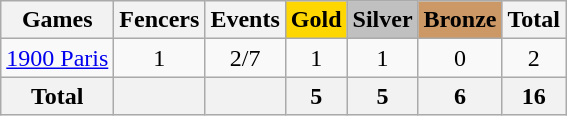<table class="wikitable sortable" style="text-align:center">
<tr>
<th>Games</th>
<th>Fencers</th>
<th>Events</th>
<th style="background-color:gold;">Gold</th>
<th style="background-color:silver;">Silver</th>
<th style="background-color:#c96;">Bronze</th>
<th>Total</th>
</tr>
<tr>
<td align=left><a href='#'>1900 Paris</a></td>
<td>1</td>
<td>2/7</td>
<td>1</td>
<td>1</td>
<td>0</td>
<td>2</td>
</tr>
<tr>
<th>Total</th>
<th></th>
<th></th>
<th>5</th>
<th>5</th>
<th>6</th>
<th>16</th>
</tr>
</table>
